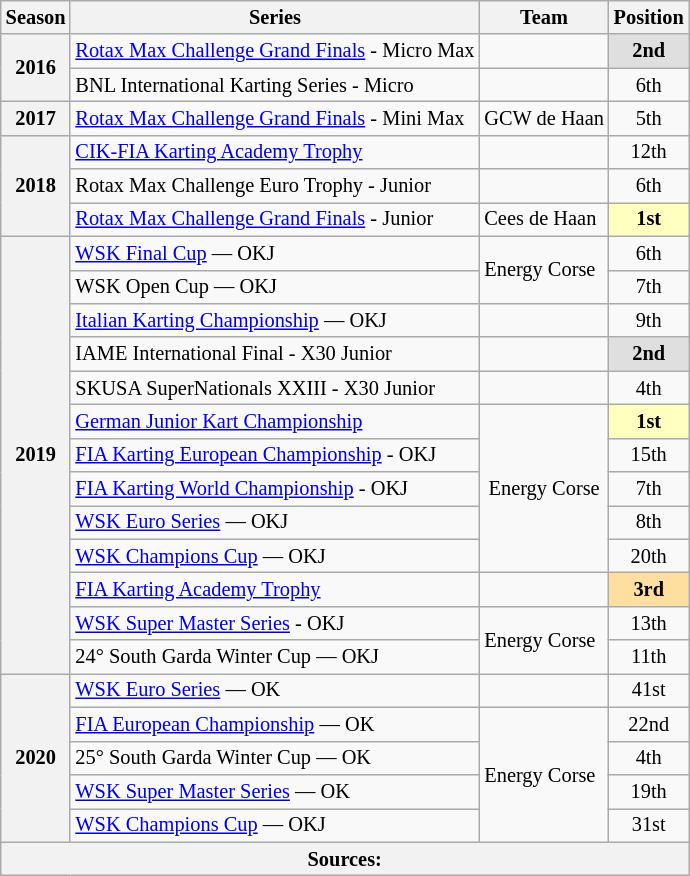<table class="wikitable" style="font-size: 85%; text-align:center">
<tr>
<th>Season</th>
<th>Series</th>
<th>Team</th>
<th>Position</th>
</tr>
<tr>
<th rowspan="2">2016</th>
<td align="left"><a href='#'>Rotax Max Challenge Grand Finals</a> - Micro Max</td>
<td align="left"></td>
<td style="background:#DFDFDF;"><strong>2nd</strong></td>
</tr>
<tr>
<td align="left">BNL International Karting Series - Micro</td>
<td align="left"></td>
<td>6th</td>
</tr>
<tr>
<th>2017</th>
<td align="left"><a href='#'>Rotax Max Challenge Grand Finals</a> - Mini Max</td>
<td align="left">GCW de Haan</td>
<td>5th</td>
</tr>
<tr>
<th rowspan="3">2018</th>
<td align="left"><a href='#'>CIK-FIA Karting Academy Trophy</a></td>
<td align="left"></td>
<td>12th</td>
</tr>
<tr>
<td align="left">Rotax Max Challenge Euro Trophy - Junior</td>
<td align="left"></td>
<td>6th</td>
</tr>
<tr>
<td align="left"><a href='#'>Rotax Max Challenge Grand Finals</a> - Junior</td>
<td align="left">Cees de Haan</td>
<td style="background:#FFFFBF;"><strong>1st</strong></td>
</tr>
<tr>
<th rowspan="13">2019</th>
<td align="left"><a href='#'>WSK Final Cup</a> — OKJ</td>
<td rowspan="2"  align="left">Energy Corse</td>
<td>6th</td>
</tr>
<tr>
<td align="left">WSK Open Cup — OKJ</td>
<td>7th</td>
</tr>
<tr>
<td align="left"><a href='#'>Italian Karting Championship</a> — OKJ</td>
<td align="left"></td>
<td>9th</td>
</tr>
<tr>
<td align="left">IAME International Final - X30 Junior</td>
<td align="left"></td>
<td style="background:#DFDFDF;"><strong>2nd</strong></td>
</tr>
<tr>
<td align="left">SKUSA SuperNationals XXIII - X30 Junior</td>
<td align="left"></td>
<td>4th</td>
</tr>
<tr>
<td align="left"><a href='#'>German Junior Kart Championship</a></td>
<td rowspan="5">Energy Corse</td>
<td style="background:#FFFFBF;"><strong>1st</strong></td>
</tr>
<tr>
<td align="left"><a href='#'>FIA Karting European Championship</a> - OKJ</td>
<td>15th</td>
</tr>
<tr>
<td align="left"><a href='#'>FIA Karting World Championship</a> - OKJ</td>
<td>7th</td>
</tr>
<tr>
<td align="left"><a href='#'>WSK Euro Series</a> — OKJ</td>
<td>8th</td>
</tr>
<tr>
<td align="left"><a href='#'>WSK Champions Cup</a> — OKJ</td>
<td>20th</td>
</tr>
<tr>
<td align="left"><a href='#'>FIA Karting Academy Trophy</a></td>
<td align="left"></td>
<td style="background:#FFDF9F;"><strong>3rd</strong></td>
</tr>
<tr>
<td align="left"><a href='#'>WSK Super Master Series</a> - OKJ</td>
<td rowspan="2" align="left">Energy Corse</td>
<td>13th</td>
</tr>
<tr>
<td align="left">24° South Garda Winter Cup — OKJ</td>
<td>11th</td>
</tr>
<tr>
<th rowspan="5">2020</th>
<td align="left"><a href='#'>WSK Euro Series</a> — OK</td>
<td align="left"></td>
<td>41st</td>
</tr>
<tr>
<td align="left"><a href='#'>FIA European Championship</a> — OK</td>
<td rowspan="4" align="left">Energy Corse</td>
<td>22nd</td>
</tr>
<tr>
<td align="left">25° South Garda Winter Cup — OK</td>
<td>4th</td>
</tr>
<tr>
<td align="left"><a href='#'>WSK Super Master Series</a> — OK</td>
<td>19th</td>
</tr>
<tr>
<td align="left"><a href='#'>WSK Champions Cup</a> — OKJ</td>
<td>31st</td>
</tr>
<tr>
<th colspan="4">Sources:</th>
</tr>
</table>
